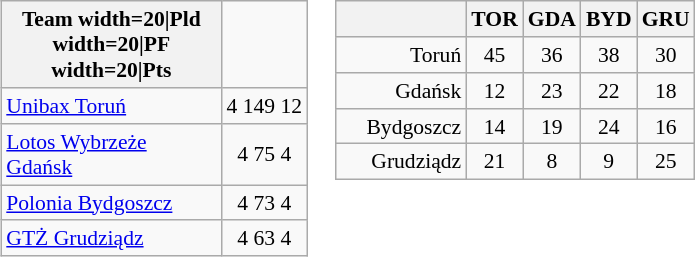<table style="font-size:90%;">
<tr>
<td style="vertical-align:top;"><br><table class="wikitable" style="text-align:center;">
<tr>
<th width=140>Team width=20|Pld width=20|PF width=20|Pts</th>
</tr>
<tr>
<td style="text-align:left;"><a href='#'>Unibax Toruń</a></td>
<td>4 149 12</td>
</tr>
<tr>
<td style="text-align:left;"><a href='#'>Lotos Wybrzeże Gdańsk</a></td>
<td>4 75 4</td>
</tr>
<tr>
<td style="text-align:left;"><a href='#'>Polonia Bydgoszcz</a></td>
<td>4 73 4</td>
</tr>
<tr>
<td style="text-align:left;"><a href='#'>GTŻ Grudziądz</a></td>
<td>4 63 4</td>
</tr>
</table>
</td>
<td style="vertical-align:top;"><br><table class="wikitable" style="text-align:center;">
<tr>
<th width="80"></th>
<th>TOR</th>
<th>GDA</th>
<th>BYD</th>
<th>GRU</th>
</tr>
<tr>
<td style="text-align:right;">Toruń</td>
<td>45</td>
<td>36</td>
<td>38</td>
<td>30</td>
</tr>
<tr>
<td style="text-align:right;">Gdańsk</td>
<td>12</td>
<td>23</td>
<td>22</td>
<td>18</td>
</tr>
<tr>
<td style="text-align:right;">Bydgoszcz</td>
<td>14</td>
<td>19</td>
<td>24</td>
<td>16</td>
</tr>
<tr>
<td style="text-align:right;">Grudziądz</td>
<td>21</td>
<td>8</td>
<td>9</td>
<td>25</td>
</tr>
</table>
</td>
</tr>
</table>
